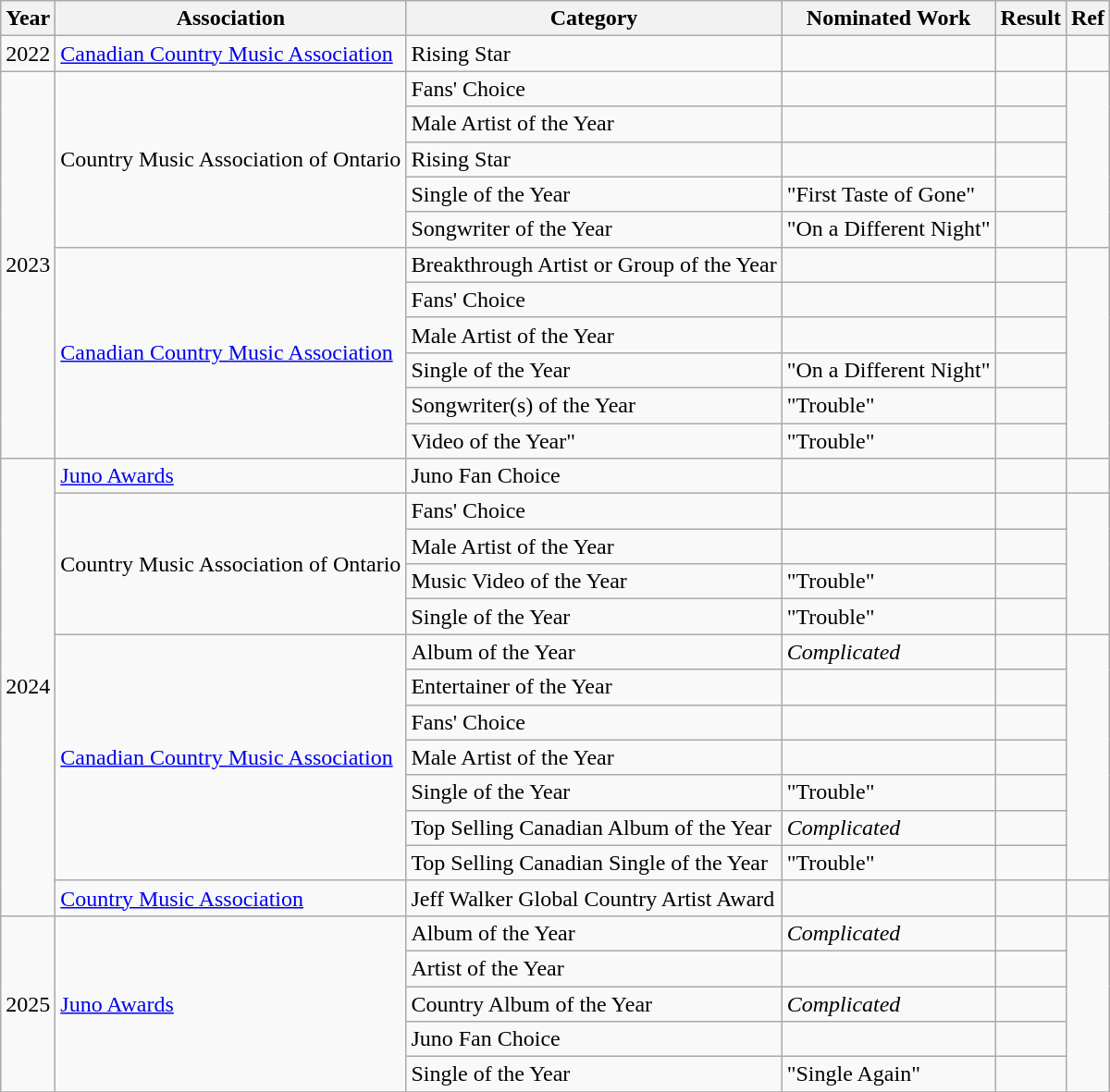<table class="wikitable">
<tr>
<th>Year</th>
<th>Association</th>
<th>Category</th>
<th>Nominated Work</th>
<th>Result</th>
<th>Ref</th>
</tr>
<tr>
<td>2022</td>
<td><a href='#'>Canadian Country Music Association</a></td>
<td>Rising Star</td>
<td></td>
<td></td>
<td></td>
</tr>
<tr>
<td rowspan="11">2023</td>
<td rowspan="5">Country Music Association of Ontario</td>
<td>Fans' Choice</td>
<td></td>
<td></td>
<td rowspan="5"><br></td>
</tr>
<tr>
<td>Male Artist of the Year</td>
<td></td>
<td></td>
</tr>
<tr>
<td>Rising Star</td>
<td></td>
<td></td>
</tr>
<tr>
<td>Single of the Year</td>
<td>"First Taste of Gone"</td>
<td></td>
</tr>
<tr>
<td>Songwriter of the Year</td>
<td>"On a Different Night"</td>
<td></td>
</tr>
<tr>
<td rowspan="6"><a href='#'>Canadian Country Music Association</a></td>
<td>Breakthrough Artist or Group of the Year</td>
<td></td>
<td></td>
<td rowspan="6"><br></td>
</tr>
<tr>
<td>Fans' Choice</td>
<td></td>
<td></td>
</tr>
<tr>
<td>Male Artist of the Year</td>
<td></td>
<td></td>
</tr>
<tr>
<td>Single of the Year</td>
<td>"On a Different Night"</td>
<td></td>
</tr>
<tr>
<td>Songwriter(s) of the Year</td>
<td>"Trouble"</td>
<td></td>
</tr>
<tr>
<td>Video of the Year"</td>
<td>"Trouble"</td>
<td></td>
</tr>
<tr>
<td rowspan="13">2024</td>
<td><a href='#'>Juno Awards</a></td>
<td>Juno Fan Choice</td>
<td></td>
<td></td>
<td></td>
</tr>
<tr>
<td rowspan="4">Country Music Association of Ontario</td>
<td>Fans' Choice</td>
<td></td>
<td></td>
<td rowspan="4"></td>
</tr>
<tr>
<td>Male Artist of the Year</td>
<td></td>
<td></td>
</tr>
<tr>
<td>Music Video of the Year</td>
<td>"Trouble"</td>
<td></td>
</tr>
<tr>
<td>Single of the Year</td>
<td>"Trouble"</td>
<td></td>
</tr>
<tr>
<td rowspan="7"><a href='#'>Canadian Country Music Association</a></td>
<td>Album of the Year</td>
<td><em>Complicated</em></td>
<td></td>
<td rowspan="7"><br></td>
</tr>
<tr>
<td>Entertainer of the Year</td>
<td></td>
<td></td>
</tr>
<tr>
<td>Fans' Choice</td>
<td></td>
<td></td>
</tr>
<tr>
<td>Male Artist of the Year</td>
<td></td>
<td></td>
</tr>
<tr>
<td>Single of the Year</td>
<td>"Trouble"</td>
<td></td>
</tr>
<tr>
<td>Top Selling Canadian Album of the Year</td>
<td><em>Complicated</em></td>
<td></td>
</tr>
<tr>
<td>Top Selling Canadian Single of the Year</td>
<td>"Trouble"</td>
<td></td>
</tr>
<tr>
<td><a href='#'>Country Music Association</a></td>
<td>Jeff Walker Global Country Artist Award</td>
<td></td>
<td></td>
<td></td>
</tr>
<tr>
<td rowspan="5">2025</td>
<td rowspan="5"><a href='#'>Juno Awards</a></td>
<td>Album of the Year</td>
<td><em>Complicated</em></td>
<td></td>
<td rowspan="5"><br></td>
</tr>
<tr>
<td>Artist of the Year</td>
<td></td>
<td></td>
</tr>
<tr>
<td>Country Album of the Year</td>
<td><em>Complicated</em></td>
<td></td>
</tr>
<tr>
<td>Juno Fan Choice</td>
<td></td>
<td></td>
</tr>
<tr>
<td>Single of the Year</td>
<td>"Single Again"</td>
<td></td>
</tr>
<tr>
</tr>
</table>
